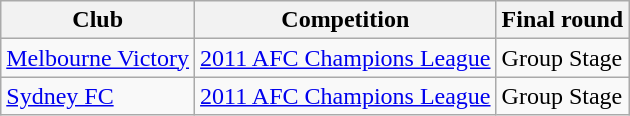<table class="wikitable">
<tr>
<th>Club</th>
<th>Competition</th>
<th>Final round</th>
</tr>
<tr>
<td><a href='#'>Melbourne Victory</a></td>
<td><a href='#'>2011 AFC Champions League</a></td>
<td>Group Stage</td>
</tr>
<tr>
<td><a href='#'>Sydney FC</a></td>
<td><a href='#'>2011 AFC Champions League</a></td>
<td>Group Stage</td>
</tr>
</table>
